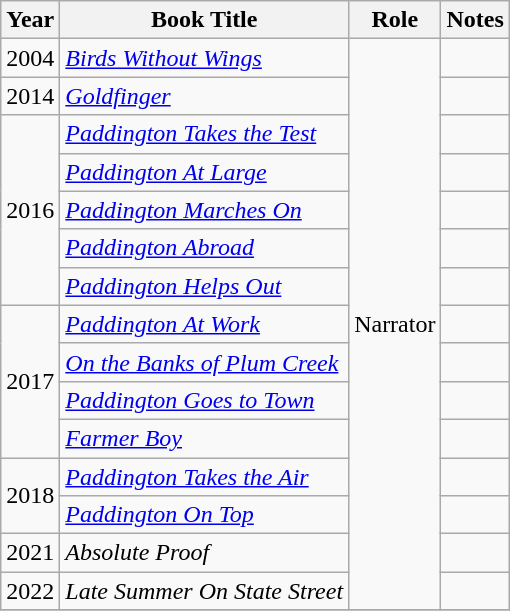<table class="wikitable sortable unsortable">
<tr>
<th>Year</th>
<th>Book Title</th>
<th>Role</th>
<th class=unsortable>Notes</th>
</tr>
<tr>
<td>2004</td>
<td><em><a href='#'>Birds Without Wings</a></em></td>
<td rowspan="15">Narrator</td>
<td></td>
</tr>
<tr>
<td>2014</td>
<td><em><a href='#'>Goldfinger</a></em></td>
<td></td>
</tr>
<tr>
<td rowspan="5">2016</td>
<td><em><a href='#'>Paddington Takes the Test</a></em></td>
<td></td>
</tr>
<tr>
<td><em><a href='#'>Paddington At Large</a></em></td>
<td></td>
</tr>
<tr>
<td><em><a href='#'>Paddington Marches On</a></em></td>
<td></td>
</tr>
<tr>
<td><em><a href='#'>Paddington Abroad</a></em></td>
<td></td>
</tr>
<tr>
<td><em><a href='#'>Paddington Helps Out</a></em></td>
<td></td>
</tr>
<tr>
<td rowspan="4">2017</td>
<td><em><a href='#'>Paddington At Work</a></em></td>
<td></td>
</tr>
<tr>
<td><em><a href='#'>On the Banks of Plum Creek</a></em></td>
<td></td>
</tr>
<tr>
<td><em><a href='#'>Paddington Goes to Town</a></em></td>
<td></td>
</tr>
<tr>
<td><em><a href='#'>Farmer Boy</a></em></td>
<td></td>
</tr>
<tr>
<td rowspan="2">2018</td>
<td><em><a href='#'>Paddington Takes the Air</a></em></td>
<td></td>
</tr>
<tr>
<td><em><a href='#'>Paddington On Top</a></em></td>
<td></td>
</tr>
<tr>
<td>2021</td>
<td><em>Absolute Proof</em></td>
<td></td>
</tr>
<tr>
<td>2022</td>
<td><em>Late Summer On State Street</em></td>
<td></td>
</tr>
<tr>
</tr>
</table>
